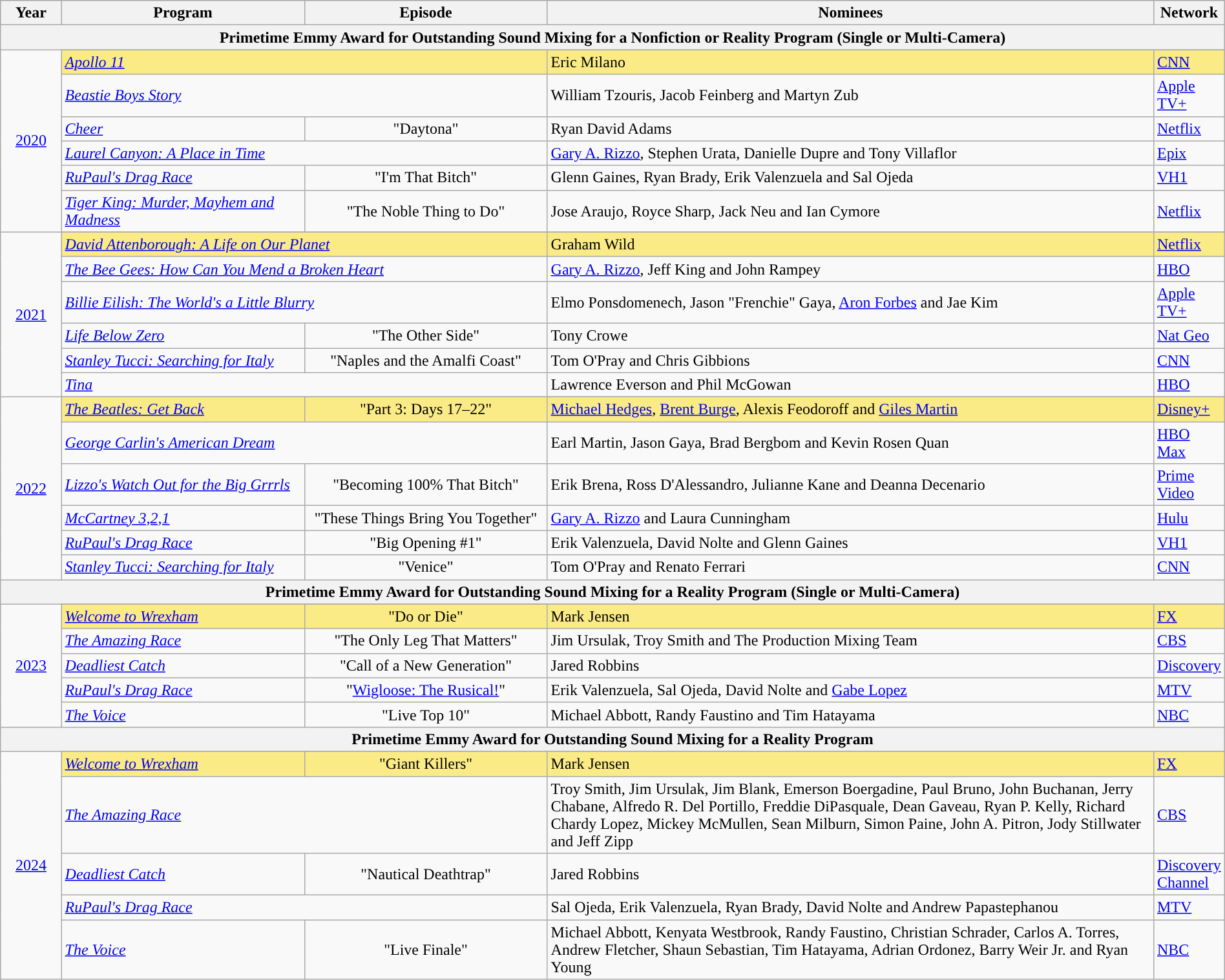<table class="wikitable" style="width:100%">
<tr style="background:#bebebe;">
<th width="5%">Year</th>
<th width="20%">Program</th>
<th width="20%">Episode</th>
<th width="50%">Nominees</th>
<th width="5%">Network</th>
</tr>
<tr>
<th colspan="5">Primetime Emmy Award for Outstanding Sound Mixing for a Nonfiction or Reality Program (Single or Multi-Camera)</th>
</tr>
<tr>
<td rowspan=7 style="text-align:center;"><a href='#'>2020</a><br></td>
</tr>
<tr style="background:#FAEB86;">
<td colspan=2><em><a href='#'>Apollo 11</a></em></td>
<td>Eric Milano</td>
<td><a href='#'>CNN</a></td>
</tr>
<tr>
<td colspan=2><em><a href='#'>Beastie Boys Story</a></em></td>
<td>William Tzouris, Jacob Feinberg and Martyn Zub</td>
<td><a href='#'>Apple TV+</a></td>
</tr>
<tr>
<td><em><a href='#'>Cheer</a></em></td>
<td align=center>"Daytona"</td>
<td>Ryan David Adams</td>
<td><a href='#'>Netflix</a></td>
</tr>
<tr>
<td colspan=2><em><a href='#'>Laurel Canyon: A Place in Time</a></em></td>
<td><a href='#'>Gary A. Rizzo</a>, Stephen Urata, Danielle Dupre and Tony Villaflor</td>
<td><a href='#'>Epix</a></td>
</tr>
<tr>
<td><em><a href='#'>RuPaul's Drag Race</a></em></td>
<td align=center>"I'm That Bitch"</td>
<td>Glenn Gaines, Ryan Brady, Erik Valenzuela and Sal Ojeda</td>
<td><a href='#'>VH1</a></td>
</tr>
<tr>
<td><em><a href='#'>Tiger King: Murder, Mayhem and Madness</a></em></td>
<td align=center>"The Noble Thing to Do"</td>
<td>Jose Araujo, Royce Sharp, Jack Neu and Ian Cymore</td>
<td><a href='#'>Netflix</a></td>
</tr>
<tr>
<td rowspan=7 style="text-align:center;"><a href='#'>2021</a><br></td>
</tr>
<tr style="background:#FAEB86;">
<td colspan=2><em><a href='#'>David Attenborough: A Life on Our Planet</a></em></td>
<td>Graham Wild</td>
<td><a href='#'>Netflix</a></td>
</tr>
<tr>
<td colspan=2><em><a href='#'>The Bee Gees: How Can You Mend a Broken Heart</a></em></td>
<td><a href='#'>Gary A. Rizzo</a>, Jeff King and John Rampey</td>
<td><a href='#'>HBO</a></td>
</tr>
<tr>
<td colspan=2><em><a href='#'>Billie Eilish: The World's a Little Blurry</a></em></td>
<td>Elmo Ponsdomenech, Jason "Frenchie" Gaya, <a href='#'>Aron Forbes</a> and Jae Kim</td>
<td><a href='#'>Apple TV+</a></td>
</tr>
<tr>
<td><em><a href='#'>Life Below Zero</a></em></td>
<td align=center>"The Other Side"</td>
<td>Tony Crowe</td>
<td><a href='#'>Nat Geo</a></td>
</tr>
<tr>
<td><em><a href='#'>Stanley Tucci: Searching for Italy</a></em></td>
<td align=center>"Naples and the Amalfi Coast"</td>
<td>Tom O'Pray and Chris Gibbions</td>
<td><a href='#'>CNN</a></td>
</tr>
<tr>
<td colspan=2><em><a href='#'>Tina</a></em></td>
<td>Lawrence Everson and Phil McGowan</td>
<td><a href='#'>HBO</a></td>
</tr>
<tr>
<td rowspan=7 style="text-align:center;"><a href='#'>2022</a><br></td>
</tr>
<tr style="background:#FAEB86;">
<td><em><a href='#'>The Beatles: Get Back</a></em></td>
<td align=center>"Part 3: Days 17–22"</td>
<td><a href='#'>Michael Hedges</a>, <a href='#'>Brent Burge</a>, Alexis Feodoroff and <a href='#'>Giles Martin</a></td>
<td><a href='#'>Disney+</a></td>
</tr>
<tr>
<td colspan=2><em><a href='#'>George Carlin's American Dream</a></em></td>
<td>Earl Martin, Jason Gaya, Brad Bergbom and Kevin Rosen Quan</td>
<td><a href='#'>HBO Max</a></td>
</tr>
<tr>
<td><em><a href='#'>Lizzo's Watch Out for the Big Grrrls</a></em></td>
<td align=center>"Becoming 100% That Bitch"</td>
<td>Erik Brena, Ross D'Alessandro, Julianne Kane and Deanna Decenario</td>
<td><a href='#'>Prime Video</a></td>
</tr>
<tr>
<td><em><a href='#'>McCartney 3,2,1</a></em></td>
<td align=center>"These Things Bring You Together"</td>
<td><a href='#'>Gary A. Rizzo</a> and Laura Cunningham</td>
<td><a href='#'>Hulu</a></td>
</tr>
<tr>
<td><em><a href='#'>RuPaul's Drag Race</a></em></td>
<td align=center>"Big Opening #1"</td>
<td>Erik Valenzuela, David Nolte and Glenn Gaines</td>
<td><a href='#'>VH1</a></td>
</tr>
<tr>
<td><em><a href='#'>Stanley Tucci: Searching for Italy</a></em></td>
<td align=center>"Venice"</td>
<td>Tom O'Pray and Renato Ferrari</td>
<td><a href='#'>CNN</a></td>
</tr>
<tr>
<th colspan="5">Primetime Emmy Award for Outstanding Sound Mixing for a Reality Program (Single or Multi-Camera)</th>
</tr>
<tr>
<td rowspan=6 style="text-align:center;"><a href='#'>2023</a><br></td>
</tr>
<tr style="background:#FAEB86;">
<td><em><a href='#'>Welcome to Wrexham</a></em></td>
<td align=center>"Do or Die"</td>
<td>Mark Jensen</td>
<td><a href='#'>FX</a></td>
</tr>
<tr>
<td><em><a href='#'>The Amazing Race</a></em></td>
<td align=center>"The Only Leg That Matters"</td>
<td>Jim Ursulak, Troy Smith and The Production Mixing Team</td>
<td><a href='#'>CBS</a></td>
</tr>
<tr>
<td><em><a href='#'>Deadliest Catch</a></em></td>
<td align=center>"Call of a New Generation"</td>
<td>Jared Robbins</td>
<td><a href='#'>Discovery</a></td>
</tr>
<tr>
<td><em><a href='#'>RuPaul's Drag Race</a></em></td>
<td align=center>"<a href='#'>Wigloose: The Rusical!</a>"</td>
<td>Erik Valenzuela, Sal Ojeda, David Nolte and <a href='#'>Gabe Lopez</a></td>
<td><a href='#'>MTV</a></td>
</tr>
<tr>
<td><em><a href='#'>The Voice</a></em></td>
<td align=center>"Live Top 10"</td>
<td>Michael Abbott, Randy Faustino and Tim Hatayama</td>
<td><a href='#'>NBC</a></td>
</tr>
<tr>
<th colspan="5">Primetime Emmy Award for Outstanding Sound Mixing for a Reality Program</th>
</tr>
<tr>
<td rowspan=6 style="text-align:center;"><a href='#'>2024</a><br></td>
</tr>
<tr style="background:#FAEB86;">
<td><em><a href='#'>Welcome to Wrexham</a></em></td>
<td align=center>"Giant Killers"</td>
<td>Mark Jensen</td>
<td><a href='#'>FX</a></td>
</tr>
<tr>
<td colspan="2"><em><a href='#'>The Amazing Race</a></em></td>
<td>Troy Smith, Jim Ursulak, Jim Blank, Emerson Boergadine, Paul Bruno, John Buchanan, Jerry Chabane, Alfredo R. Del Portillo, Freddie DiPasquale, Dean Gaveau, Ryan P. Kelly, Richard Chardy Lopez, Mickey McMullen, Sean Milburn, Simon Paine, John A. Pitron, Jody Stillwater and Jeff Zipp</td>
<td><a href='#'>CBS</a></td>
</tr>
<tr>
<td><em><a href='#'>Deadliest Catch</a></em></td>
<td align=center>"Nautical Deathtrap"</td>
<td>Jared Robbins</td>
<td><a href='#'>Discovery Channel</a></td>
</tr>
<tr>
<td colspan="2"><em><a href='#'>RuPaul's Drag Race</a></em></td>
<td>Sal Ojeda, Erik Valenzuela, Ryan Brady, David Nolte and Andrew Papastephanou</td>
<td><a href='#'>MTV</a></td>
</tr>
<tr>
<td><em><a href='#'>The Voice</a></em></td>
<td align=center>"Live Finale"</td>
<td>Michael Abbott, Kenyata Westbrook, Randy Faustino, Christian Schrader, Carlos A. Torres, Andrew Fletcher, Shaun Sebastian, Tim Hatayama, Adrian Ordonez, Barry Weir Jr. and Ryan Young</td>
<td><a href='#'>NBC</a></td>
</tr>
</table>
